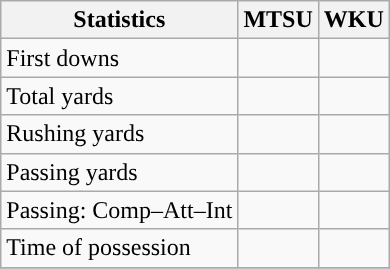<table class="wikitable" style="float: left;">
<tr>
<th>Statistics</th>
<th>MTSU</th>
<th>WKU</th>
</tr>
<tr>
<td>First downs</td>
<td></td>
<td></td>
</tr>
<tr>
<td>Total yards</td>
<td></td>
<td></td>
</tr>
<tr>
<td>Rushing yards</td>
<td></td>
<td></td>
</tr>
<tr>
<td>Passing yards</td>
<td></td>
<td></td>
</tr>
<tr>
<td>Passing: Comp–Att–Int</td>
<td></td>
<td></td>
</tr>
<tr>
<td>Time of possession</td>
<td></td>
<td></td>
</tr>
<tr>
</tr>
</table>
